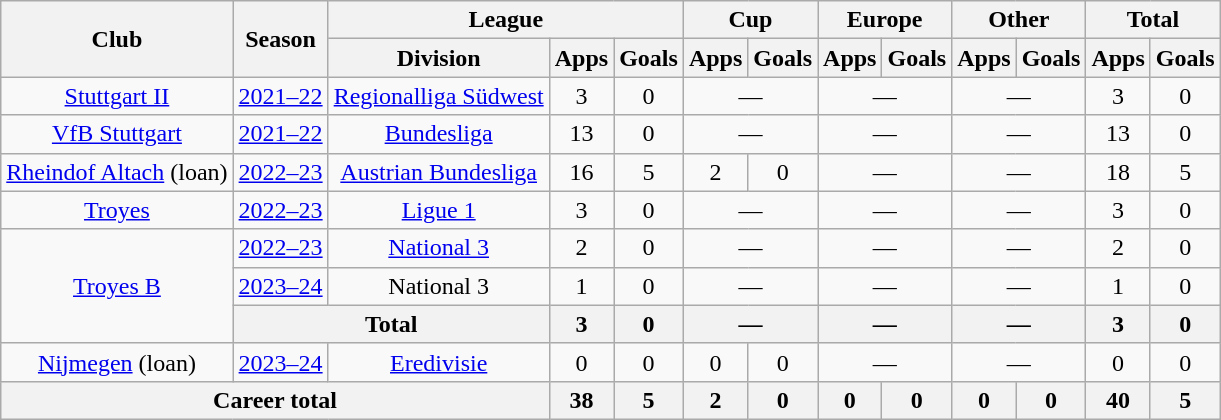<table class="wikitable" style="text-align: center">
<tr>
<th rowspan="2">Club</th>
<th rowspan="2">Season</th>
<th colspan="3">League</th>
<th colspan="2">Cup</th>
<th colspan="2">Europe</th>
<th colspan="2">Other</th>
<th colspan="2">Total</th>
</tr>
<tr>
<th>Division</th>
<th>Apps</th>
<th>Goals</th>
<th>Apps</th>
<th>Goals</th>
<th>Apps</th>
<th>Goals</th>
<th>Apps</th>
<th>Goals</th>
<th>Apps</th>
<th>Goals</th>
</tr>
<tr>
<td><a href='#'>Stuttgart II</a></td>
<td><a href='#'>2021–22</a></td>
<td><a href='#'>Regionalliga Südwest</a></td>
<td>3</td>
<td>0</td>
<td colspan="2">—</td>
<td colspan="2">—</td>
<td colspan="2">—</td>
<td>3</td>
<td>0</td>
</tr>
<tr>
<td><a href='#'>VfB Stuttgart</a></td>
<td><a href='#'>2021–22</a></td>
<td><a href='#'>Bundesliga</a></td>
<td>13</td>
<td>0</td>
<td colspan="2">—</td>
<td colspan="2">—</td>
<td colspan="2">—</td>
<td>13</td>
<td>0</td>
</tr>
<tr>
<td><a href='#'>Rheindof Altach</a> (loan)</td>
<td><a href='#'>2022–23</a></td>
<td><a href='#'>Austrian Bundesliga</a></td>
<td>16</td>
<td>5</td>
<td>2</td>
<td>0</td>
<td colspan="2">—</td>
<td colspan="2">—</td>
<td>18</td>
<td>5</td>
</tr>
<tr>
<td><a href='#'>Troyes</a></td>
<td><a href='#'>2022–23</a></td>
<td><a href='#'>Ligue 1</a></td>
<td>3</td>
<td>0</td>
<td colspan="2">—</td>
<td colspan="2">—</td>
<td colspan="2">—</td>
<td>3</td>
<td>0</td>
</tr>
<tr>
<td rowspan="3"><a href='#'>Troyes B</a></td>
<td><a href='#'>2022–23</a></td>
<td><a href='#'>National 3</a></td>
<td>2</td>
<td>0</td>
<td colspan="2">—</td>
<td colspan="2">—</td>
<td colspan="2">—</td>
<td>2</td>
<td>0</td>
</tr>
<tr>
<td><a href='#'>2023–24</a></td>
<td>National 3</td>
<td>1</td>
<td>0</td>
<td colspan="2">—</td>
<td colspan="2">—</td>
<td colspan="2">—</td>
<td>1</td>
<td>0</td>
</tr>
<tr>
<th colspan="2">Total</th>
<th>3</th>
<th>0</th>
<th colspan="2">—</th>
<th colspan="2">—</th>
<th colspan="2">—</th>
<th>3</th>
<th>0</th>
</tr>
<tr>
<td><a href='#'>Nijmegen</a> (loan)</td>
<td><a href='#'>2023–24</a></td>
<td><a href='#'>Eredivisie</a></td>
<td>0</td>
<td>0</td>
<td>0</td>
<td>0</td>
<td colspan="2">—</td>
<td colspan="2">—</td>
<td>0</td>
<td>0</td>
</tr>
<tr>
<th colspan="3">Career total</th>
<th>38</th>
<th>5</th>
<th>2</th>
<th>0</th>
<th>0</th>
<th>0</th>
<th>0</th>
<th>0</th>
<th>40</th>
<th>5</th>
</tr>
</table>
